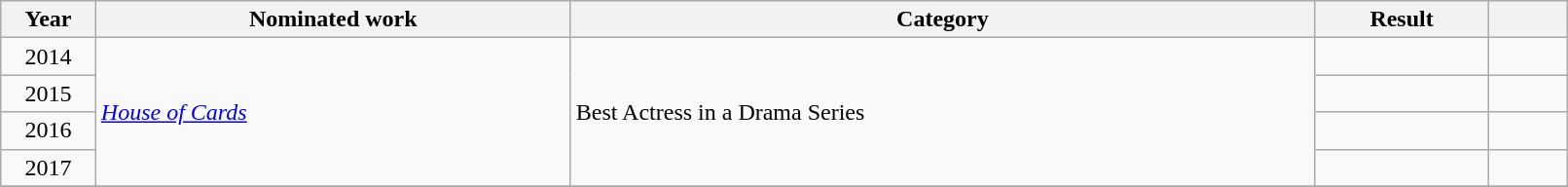<table class="wikitable plainrowheaders" style="width:85%;">
<tr>
<th width="6%" scope="col">Year</th>
<th width="30%" scope="col">Nominated work</th>
<th width="47%" scope="col">Category</th>
<th width="11%" scope="col">Result</th>
<th width="5%" scope="col" class="unsortable"></th>
</tr>
<tr>
<td style="text-align:center;">2014</td>
<td rowspan="4"><em><a href='#'>House of Cards</a></em></td>
<td rowspan="4">Best Actress in a Drama Series</td>
<td></td>
<td></td>
</tr>
<tr>
<td style="text-align:center;">2015</td>
<td></td>
<td></td>
</tr>
<tr>
<td style="text-align:center;">2016</td>
<td></td>
<td></td>
</tr>
<tr>
<td style="text-align:center;">2017</td>
<td></td>
<td></td>
</tr>
<tr>
</tr>
</table>
